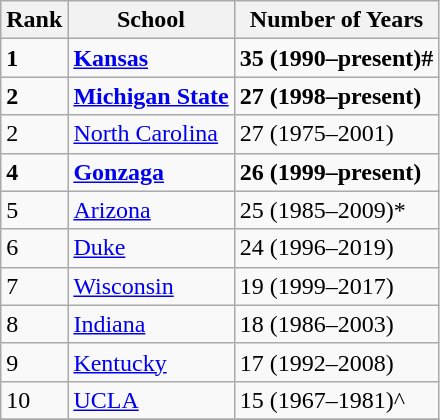<table class="wikitable">
<tr>
<th>Rank</th>
<th>School</th>
<th>Number of Years</th>
</tr>
<tr>
<td><strong>1</strong></td>
<td><strong><a href='#'>Kansas</a></strong></td>
<td><strong>35 (1990–present)#</strong></td>
</tr>
<tr>
<td><strong>2</strong></td>
<td><strong><a href='#'>Michigan State</a></strong></td>
<td><strong>27 (1998–present)</strong></td>
</tr>
<tr>
<td>2</td>
<td><a href='#'>North Carolina</a></td>
<td>27 (1975–2001)</td>
</tr>
<tr>
<td><strong>4</strong></td>
<td><strong><a href='#'>Gonzaga</a></strong></td>
<td><strong>26 (1999–present)</strong></td>
</tr>
<tr>
<td>5</td>
<td><a href='#'>Arizona</a></td>
<td>25 (1985–2009)*</td>
</tr>
<tr>
<td>6</td>
<td><a href='#'>Duke</a></td>
<td>24 (1996–2019)</td>
</tr>
<tr>
<td>7</td>
<td><a href='#'>Wisconsin</a></td>
<td>19 (1999–2017)</td>
</tr>
<tr>
<td>8</td>
<td><a href='#'>Indiana</a></td>
<td>18 (1986–2003)</td>
</tr>
<tr>
<td>9</td>
<td><a href='#'>Kentucky</a></td>
<td>17 (1992–2008)</td>
</tr>
<tr>
<td>10</td>
<td><a href='#'>UCLA</a></td>
<td>15 (1967–1981)^</td>
</tr>
<tr>
</tr>
</table>
